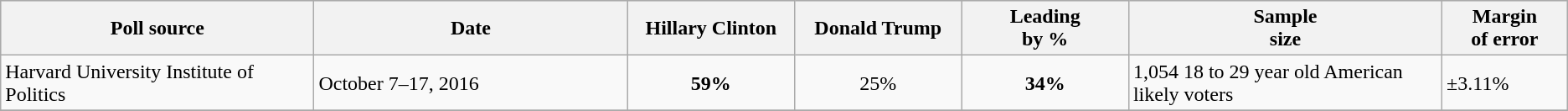<table class="wikitable sortable">
<tr style="background:lightgrey;">
<th width="20%">Poll source</th>
<th width="20%">Date</th>
<th width="10.66%">Hillary Clinton<br><small></small></th>
<th width="10.66%">Donald Trump<br><small></small></th>
<th width="10.66%">Leading<br>by %</th>
<th width="20%">Sample<br>size</th>
<th width="8%">Margin<br>of error</th>
</tr>
<tr>
<td>Harvard University Institute of Politics</td>
<td>October 7–17, 2016</td>
<td align="center" ><strong>59%</strong></td>
<td align="center">25%</td>
<td align="center" ><strong>34%</strong></td>
<td>1,054 18 to 29 year old American likely voters</td>
<td>±3.11%</td>
</tr>
<tr>
</tr>
</table>
